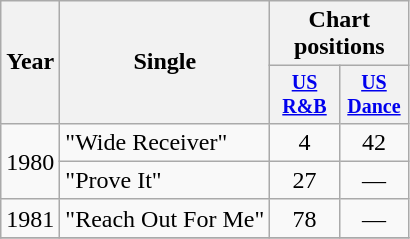<table class="wikitable" style="text-align:center;">
<tr>
<th rowspan="2">Year</th>
<th rowspan="2">Single</th>
<th colspan="3">Chart positions</th>
</tr>
<tr style="font-size:smaller;">
<th width="40"><a href='#'>US<br>R&B</a></th>
<th width="40"><a href='#'>US<br>Dance</a></th>
</tr>
<tr>
<td rowspan="2">1980</td>
<td align="left">"Wide Receiver"</td>
<td>4</td>
<td>42</td>
</tr>
<tr>
<td align="left">"Prove It"</td>
<td>27</td>
<td>—</td>
</tr>
<tr>
<td>1981</td>
<td align="left">"Reach Out For Me"</td>
<td>78</td>
<td>—</td>
</tr>
<tr>
</tr>
</table>
